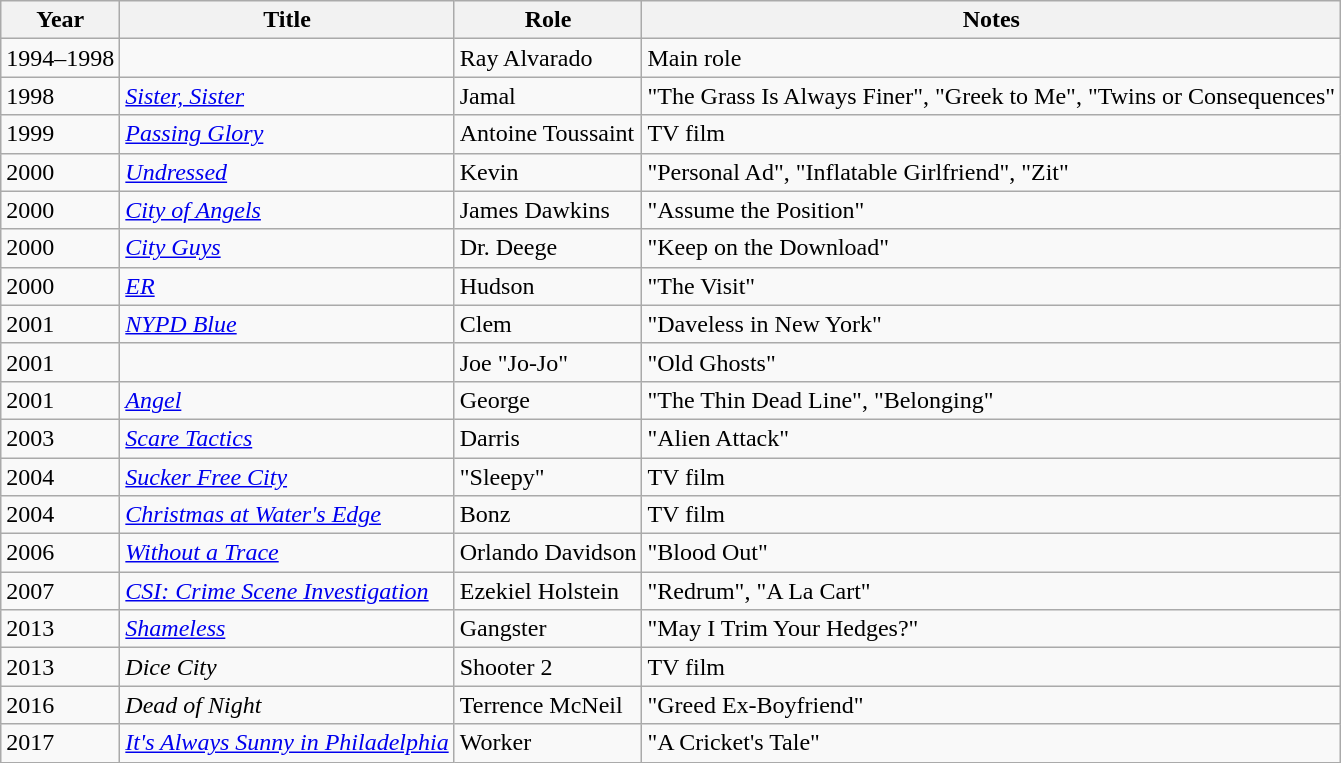<table class="wikitable sortable">
<tr>
<th>Year</th>
<th>Title</th>
<th>Role</th>
<th class="unsortable">Notes</th>
</tr>
<tr>
<td>1994–1998</td>
<td><em></em></td>
<td>Ray Alvarado</td>
<td>Main role</td>
</tr>
<tr>
<td>1998</td>
<td><em><a href='#'>Sister, Sister</a></em></td>
<td>Jamal</td>
<td>"The Grass Is Always Finer", "Greek to Me", "Twins or Consequences"</td>
</tr>
<tr>
<td>1999</td>
<td><em><a href='#'>Passing Glory</a></em></td>
<td>Antoine Toussaint</td>
<td>TV film</td>
</tr>
<tr>
<td>2000</td>
<td><em><a href='#'>Undressed</a></em></td>
<td>Kevin</td>
<td>"Personal Ad", "Inflatable Girlfriend", "Zit"</td>
</tr>
<tr>
<td>2000</td>
<td><em><a href='#'>City of Angels</a></em></td>
<td>James Dawkins</td>
<td>"Assume the Position"</td>
</tr>
<tr>
<td>2000</td>
<td><em><a href='#'>City Guys</a></em></td>
<td>Dr. Deege</td>
<td>"Keep on the Download"</td>
</tr>
<tr>
<td>2000</td>
<td><em><a href='#'>ER</a></em></td>
<td>Hudson</td>
<td>"The Visit"</td>
</tr>
<tr>
<td>2001</td>
<td><em><a href='#'>NYPD Blue</a></em></td>
<td>Clem</td>
<td>"Daveless in New York"</td>
</tr>
<tr>
<td>2001</td>
<td><em></em></td>
<td>Joe "Jo-Jo"</td>
<td>"Old Ghosts"</td>
</tr>
<tr>
<td>2001</td>
<td><em><a href='#'>Angel</a></em></td>
<td>George</td>
<td>"The Thin Dead Line", "Belonging"</td>
</tr>
<tr>
<td>2003</td>
<td><em><a href='#'>Scare Tactics</a></em></td>
<td>Darris</td>
<td>"Alien Attack"</td>
</tr>
<tr>
<td>2004</td>
<td><em><a href='#'>Sucker Free City</a></em></td>
<td>"Sleepy"</td>
<td>TV film</td>
</tr>
<tr>
<td>2004</td>
<td><em><a href='#'>Christmas at Water's Edge</a></em></td>
<td>Bonz</td>
<td>TV film</td>
</tr>
<tr>
<td>2006</td>
<td><em><a href='#'>Without a Trace</a></em></td>
<td>Orlando Davidson</td>
<td>"Blood Out"</td>
</tr>
<tr>
<td>2007</td>
<td><em><a href='#'>CSI: Crime Scene Investigation</a></em></td>
<td>Ezekiel Holstein</td>
<td>"Redrum", "A La Cart"</td>
</tr>
<tr>
<td>2013</td>
<td><em><a href='#'>Shameless</a></em></td>
<td>Gangster</td>
<td>"May I Trim Your Hedges?"</td>
</tr>
<tr>
<td>2013</td>
<td><em>Dice City</em></td>
<td>Shooter 2</td>
<td>TV film</td>
</tr>
<tr>
<td>2016</td>
<td><em>Dead of Night</em></td>
<td>Terrence McNeil</td>
<td>"Greed Ex-Boyfriend"</td>
</tr>
<tr>
<td>2017</td>
<td><em><a href='#'>It's Always Sunny in Philadelphia</a></em></td>
<td>Worker</td>
<td>"A Cricket's Tale"</td>
</tr>
</table>
